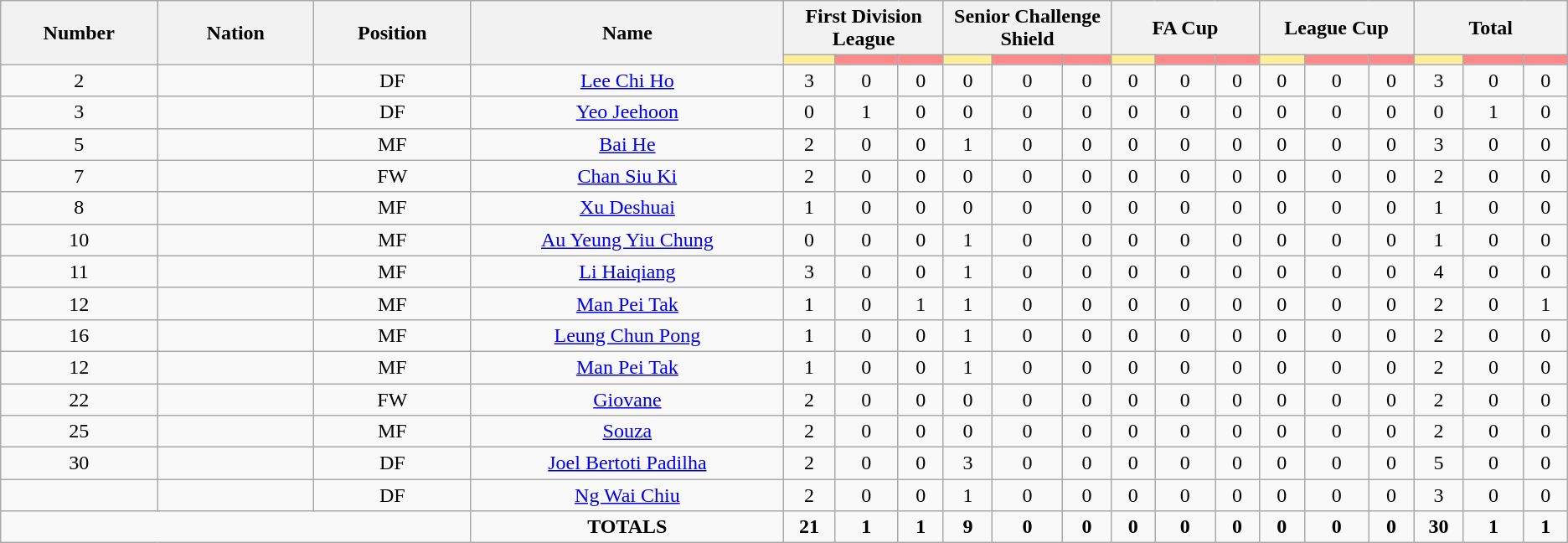<table class="wikitable" style="font-size: 100%; text-align: center;">
<tr>
<th rowspan="2" width="10%" align="center">Number</th>
<th rowspan="2" width="10%" align="center">Nation</th>
<th rowspan="2" width="10%" align="center">Position</th>
<th rowspan="2" width="20%" align="center">Name</th>
<th colspan="3" align="center">First Division League</th>
<th colspan="3" align="center">Senior Challenge Shield</th>
<th colspan="3" align="center">FA Cup</th>
<th colspan="3" align="center">League Cup</th>
<th colspan="3" align="center">Total</th>
</tr>
<tr>
<th width=50 style="background: #FFEE99"></th>
<th width=80 style="background: #FF8888"></th>
<th width=50 style="background: #FF8888"></th>
<th width=50 style="background: #FFEE99"></th>
<th width=80 style="background: #FF8888"></th>
<th width=50 style="background: #FF8888"></th>
<th width=50 style="background: #FFEE99"></th>
<th width=80 style="background: #FF8888"></th>
<th width=50 style="background: #FF8888"></th>
<th width=50 style="background: #FFEE99"></th>
<th width=80 style="background: #FF8888"></th>
<th width=50 style="background: #FF8888"></th>
<th width=50 style="background: #FFEE99"></th>
<th width=80 style="background: #FF8888"></th>
<th width=50 style="background: #FF8888"></th>
</tr>
<tr>
<td>2</td>
<td></td>
<td>DF</td>
<td><a href='#'>Lee Chi Ho</a></td>
<td>3</td>
<td>0</td>
<td>0</td>
<td>0</td>
<td>0</td>
<td>0</td>
<td>0</td>
<td>0</td>
<td>0</td>
<td>0</td>
<td>0</td>
<td>0</td>
<td>3</td>
<td>0</td>
<td>0</td>
</tr>
<tr>
<td>3</td>
<td></td>
<td>DF</td>
<td><a href='#'>Yeo Jeehoon</a></td>
<td>0</td>
<td>1</td>
<td>0</td>
<td>0</td>
<td>0</td>
<td>0</td>
<td>0</td>
<td>0</td>
<td>0</td>
<td>0</td>
<td>0</td>
<td>0</td>
<td>0</td>
<td>1</td>
<td>0</td>
</tr>
<tr>
<td>5</td>
<td></td>
<td>MF</td>
<td><a href='#'>Bai He</a></td>
<td>2</td>
<td>0</td>
<td>0</td>
<td>1</td>
<td>0</td>
<td>0</td>
<td>0</td>
<td>0</td>
<td>0</td>
<td>0</td>
<td>0</td>
<td>0</td>
<td>3</td>
<td>0</td>
<td>0</td>
</tr>
<tr>
<td>7</td>
<td></td>
<td>FW</td>
<td><a href='#'>Chan Siu Ki</a></td>
<td>2</td>
<td>0</td>
<td>0</td>
<td>0</td>
<td>0</td>
<td>0</td>
<td>0</td>
<td>0</td>
<td>0</td>
<td>0</td>
<td>0</td>
<td>0</td>
<td>2</td>
<td>0</td>
<td>0</td>
</tr>
<tr>
<td>8</td>
<td></td>
<td>MF</td>
<td><a href='#'>Xu Deshuai</a></td>
<td>1</td>
<td>0</td>
<td>0</td>
<td>0</td>
<td>0</td>
<td>0</td>
<td>0</td>
<td>0</td>
<td>0</td>
<td>0</td>
<td>0</td>
<td>0</td>
<td>1</td>
<td>0</td>
<td>0</td>
</tr>
<tr>
<td>10</td>
<td></td>
<td>MF</td>
<td><a href='#'>Au Yeung Yiu Chung</a></td>
<td>0</td>
<td>0</td>
<td>0</td>
<td>1</td>
<td>0</td>
<td>0</td>
<td>0</td>
<td>0</td>
<td>0</td>
<td>0</td>
<td>0</td>
<td>0</td>
<td>1</td>
<td>0</td>
<td>0</td>
</tr>
<tr>
<td>11</td>
<td></td>
<td>MF</td>
<td><a href='#'>Li Haiqiang</a></td>
<td>3</td>
<td>0</td>
<td>0</td>
<td>1</td>
<td>0</td>
<td>0</td>
<td>0</td>
<td>0</td>
<td>0</td>
<td>0</td>
<td>0</td>
<td>0</td>
<td>4</td>
<td>0</td>
<td>0</td>
</tr>
<tr>
<td>12</td>
<td></td>
<td>MF</td>
<td><a href='#'>Man Pei Tak</a></td>
<td>1</td>
<td>0</td>
<td>1</td>
<td>1</td>
<td>0</td>
<td>0</td>
<td>0</td>
<td>0</td>
<td>0</td>
<td>0</td>
<td>0</td>
<td>0</td>
<td>2</td>
<td>0</td>
<td>1</td>
</tr>
<tr>
<td>16</td>
<td></td>
<td>MF</td>
<td><a href='#'>Leung Chun Pong</a></td>
<td>1</td>
<td>0</td>
<td>0</td>
<td>1</td>
<td>0</td>
<td>0</td>
<td>0</td>
<td>0</td>
<td>0</td>
<td>0</td>
<td>0</td>
<td>0</td>
<td>2</td>
<td>0</td>
<td>0</td>
</tr>
<tr>
<td>12</td>
<td></td>
<td>MF</td>
<td><a href='#'>Man Pei Tak</a></td>
<td>1</td>
<td>0</td>
<td>0</td>
<td>1</td>
<td>0</td>
<td>0</td>
<td>0</td>
<td>0</td>
<td>0</td>
<td>0</td>
<td>0</td>
<td>0</td>
<td>2</td>
<td>0</td>
<td>0</td>
</tr>
<tr>
<td>22</td>
<td></td>
<td>FW</td>
<td><a href='#'>Giovane</a></td>
<td>2</td>
<td>0</td>
<td>0</td>
<td>0</td>
<td>0</td>
<td>0</td>
<td>0</td>
<td>0</td>
<td>0</td>
<td>0</td>
<td>0</td>
<td>0</td>
<td>2</td>
<td>0</td>
<td>0</td>
</tr>
<tr>
<td>25</td>
<td></td>
<td>MF</td>
<td><a href='#'>Souza</a></td>
<td>2</td>
<td>0</td>
<td>0</td>
<td>0</td>
<td>0</td>
<td>0</td>
<td>0</td>
<td>0</td>
<td>0</td>
<td>0</td>
<td>0</td>
<td>0</td>
<td>2</td>
<td>0</td>
<td>0</td>
</tr>
<tr>
<td>30</td>
<td></td>
<td>DF</td>
<td><a href='#'>Joel Bertoti Padilha</a></td>
<td>2</td>
<td>0</td>
<td>0</td>
<td>3</td>
<td>0</td>
<td>0</td>
<td>0</td>
<td>0</td>
<td>0</td>
<td>0</td>
<td>0</td>
<td>0</td>
<td>5</td>
<td>0</td>
<td>0</td>
</tr>
<tr>
<td></td>
<td></td>
<td>DF</td>
<td><a href='#'>Ng Wai Chiu</a></td>
<td>2</td>
<td>0</td>
<td>0</td>
<td>1</td>
<td>0</td>
<td>0</td>
<td>0</td>
<td>0</td>
<td>0</td>
<td>0</td>
<td>0</td>
<td>0</td>
<td>3</td>
<td>0</td>
<td>0</td>
</tr>
<tr>
<td colspan="3"></td>
<td><strong>TOTALS</strong></td>
<td><strong>21</strong></td>
<td><strong>1</strong></td>
<td><strong>1</strong></td>
<td><strong>9</strong></td>
<td><strong>0</strong></td>
<td><strong>0</strong></td>
<td><strong>0</strong></td>
<td><strong>0</strong></td>
<td><strong>0</strong></td>
<td><strong>0</strong></td>
<td><strong>0</strong></td>
<td><strong>0</strong></td>
<td><strong>30</strong></td>
<td><strong>1</strong></td>
<td><strong>1</strong></td>
</tr>
</table>
